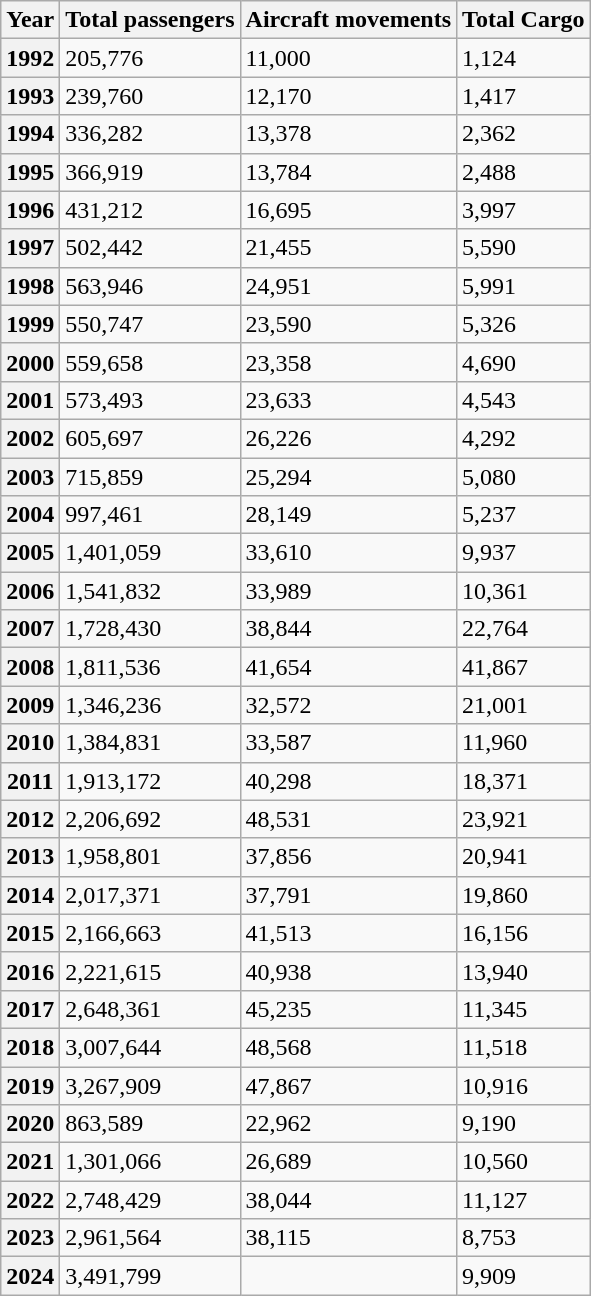<table class="wikitable">
<tr>
<th>Year</th>
<th>Total passengers</th>
<th>Aircraft movements</th>
<th>Total Cargo</th>
</tr>
<tr>
<th>1992</th>
<td>205,776</td>
<td>11,000</td>
<td>1,124</td>
</tr>
<tr>
<th>1993</th>
<td>239,760</td>
<td>12,170</td>
<td>1,417</td>
</tr>
<tr>
<th>1994</th>
<td>336,282</td>
<td>13,378</td>
<td>2,362</td>
</tr>
<tr>
<th>1995</th>
<td>366,919</td>
<td>13,784</td>
<td>2,488</td>
</tr>
<tr>
<th>1996</th>
<td>431,212</td>
<td>16,695</td>
<td>3,997</td>
</tr>
<tr>
<th>1997</th>
<td>502,442</td>
<td>21,455</td>
<td>5,590</td>
</tr>
<tr>
<th>1998</th>
<td>563,946</td>
<td>24,951</td>
<td>5,991</td>
</tr>
<tr>
<th>1999</th>
<td>550,747</td>
<td>23,590</td>
<td>5,326</td>
</tr>
<tr>
<th>2000</th>
<td>559,658</td>
<td>23,358</td>
<td>4,690</td>
</tr>
<tr>
<th>2001</th>
<td>573,493</td>
<td>23,633</td>
<td>4,543</td>
</tr>
<tr>
<th>2002</th>
<td>605,697</td>
<td>26,226</td>
<td>4,292</td>
</tr>
<tr>
<th>2003</th>
<td>715,859</td>
<td>25,294</td>
<td>5,080</td>
</tr>
<tr>
<th>2004</th>
<td>997,461</td>
<td>28,149</td>
<td>5,237</td>
</tr>
<tr>
<th>2005</th>
<td>1,401,059</td>
<td>33,610</td>
<td>9,937</td>
</tr>
<tr>
<th>2006</th>
<td>1,541,832</td>
<td>33,989</td>
<td>10,361</td>
</tr>
<tr>
<th>2007</th>
<td>1,728,430</td>
<td>38,844</td>
<td>22,764</td>
</tr>
<tr>
<th>2008</th>
<td>1,811,536</td>
<td>41,654</td>
<td>41,867</td>
</tr>
<tr>
<th>2009</th>
<td>1,346,236</td>
<td>32,572</td>
<td>21,001</td>
</tr>
<tr>
<th>2010</th>
<td>1,384,831</td>
<td>33,587</td>
<td>11,960</td>
</tr>
<tr>
<th>2011</th>
<td>1,913,172</td>
<td>40,298</td>
<td>18,371</td>
</tr>
<tr>
<th>2012</th>
<td>2,206,692</td>
<td>48,531</td>
<td>23,921</td>
</tr>
<tr>
<th>2013</th>
<td>1,958,801</td>
<td>37,856</td>
<td>20,941</td>
</tr>
<tr>
<th>2014</th>
<td>2,017,371</td>
<td>37,791</td>
<td>19,860</td>
</tr>
<tr>
<th>2015</th>
<td>2,166,663</td>
<td>41,513</td>
<td>16,156</td>
</tr>
<tr>
<th>2016</th>
<td>2,221,615</td>
<td>40,938</td>
<td>13,940</td>
</tr>
<tr>
<th>2017</th>
<td>2,648,361</td>
<td>45,235</td>
<td>11,345</td>
</tr>
<tr>
<th>2018</th>
<td>3,007,644</td>
<td>48,568</td>
<td>11,518</td>
</tr>
<tr>
<th>2019</th>
<td>3,267,909</td>
<td>47,867</td>
<td>10,916</td>
</tr>
<tr>
<th>2020</th>
<td>863,589</td>
<td>22,962</td>
<td>9,190</td>
</tr>
<tr>
<th>2021</th>
<td>1,301,066</td>
<td>26,689</td>
<td>10,560</td>
</tr>
<tr>
<th>2022</th>
<td>2,748,429</td>
<td>38,044</td>
<td>11,127</td>
</tr>
<tr>
<th>2023</th>
<td>2,961,564</td>
<td>38,115</td>
<td>8,753</td>
</tr>
<tr>
<th>2024</th>
<td>3,491,799</td>
<td></td>
<td>9,909</td>
</tr>
</table>
